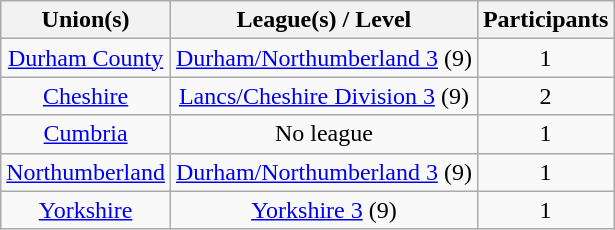<table class="wikitable" style="text-align: center">
<tr>
<th>Union(s)</th>
<th>League(s) / Level</th>
<th>Participants</th>
</tr>
<tr>
<td><a href='#'>Durham County</a></td>
<td><a href='#'>Durham/Northumberland 3</a> (9)</td>
<td>1</td>
</tr>
<tr>
<td><a href='#'>Cheshire</a></td>
<td><a href='#'>Lancs/Cheshire Division 3</a> (9)</td>
<td>2</td>
</tr>
<tr>
<td><a href='#'>Cumbria</a></td>
<td>No league</td>
<td>1</td>
</tr>
<tr>
<td><a href='#'>Northumberland</a></td>
<td><a href='#'>Durham/Northumberland 3</a> (9)</td>
<td>1</td>
</tr>
<tr>
<td><a href='#'>Yorkshire</a></td>
<td><a href='#'>Yorkshire 3</a> (9)</td>
<td>1</td>
</tr>
</table>
